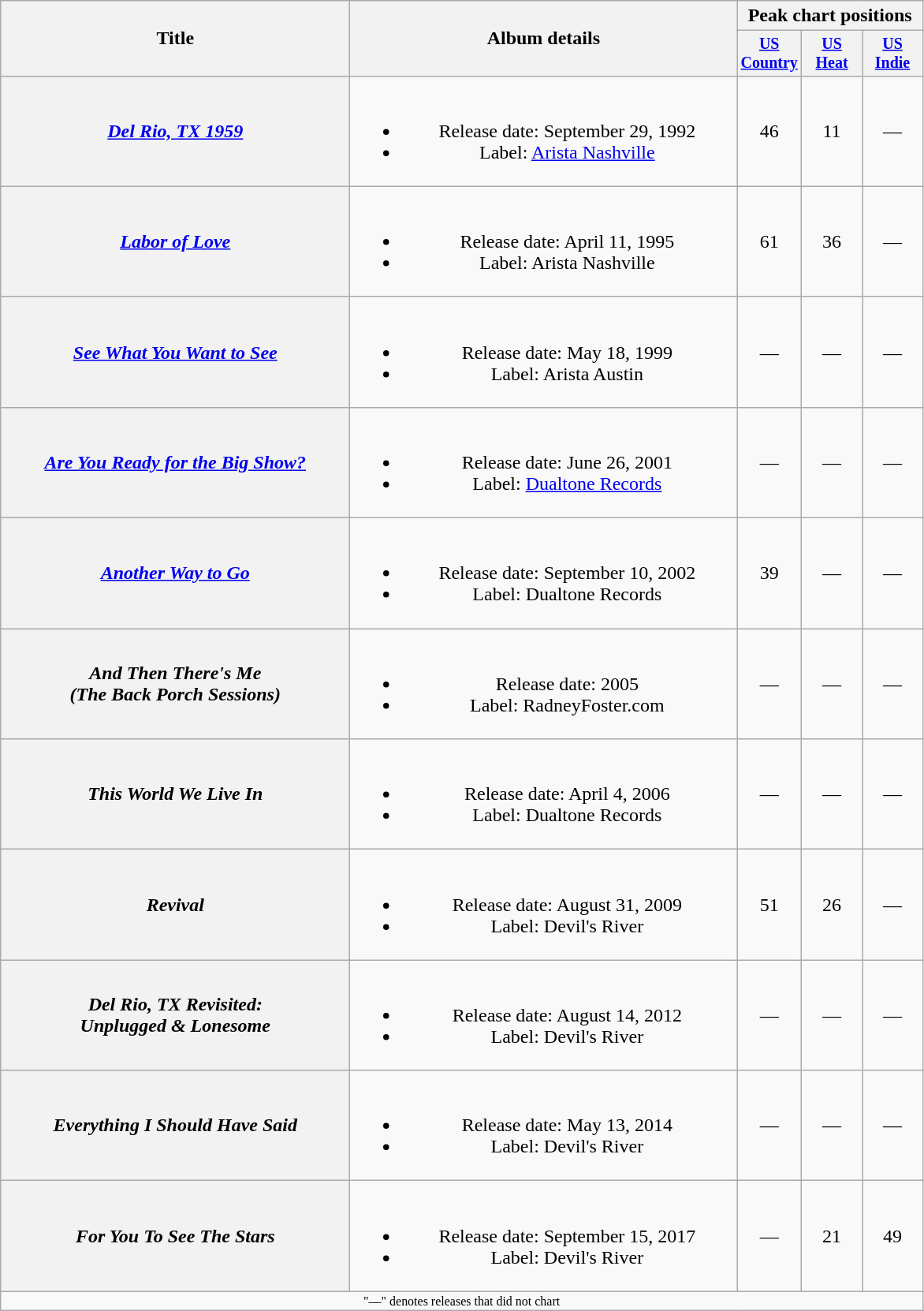<table class="wikitable plainrowheaders" style="text-align:center;">
<tr>
<th rowspan="2" style="width:18em;">Title</th>
<th rowspan="2" style="width:20em;">Album details</th>
<th colspan="3">Peak chart positions</th>
</tr>
<tr style="font-size:smaller;">
<th style="width:45px;"><a href='#'>US Country</a><br></th>
<th style="width:45px;"><a href='#'>US Heat</a><br></th>
<th style="width:45px;"><a href='#'>US Indie</a><br></th>
</tr>
<tr>
<th scope="row"><em><a href='#'>Del Rio, TX 1959</a></em></th>
<td><br><ul><li>Release date: September 29, 1992</li><li>Label: <a href='#'>Arista Nashville</a></li></ul></td>
<td>46</td>
<td>11</td>
<td>—</td>
</tr>
<tr>
<th scope="row"><em><a href='#'>Labor of Love</a></em></th>
<td><br><ul><li>Release date: April 11, 1995</li><li>Label: Arista Nashville</li></ul></td>
<td>61</td>
<td>36</td>
<td>—</td>
</tr>
<tr>
<th scope="row"><em><a href='#'>See What You Want to See</a></em></th>
<td><br><ul><li>Release date: May 18, 1999</li><li>Label: Arista Austin</li></ul></td>
<td>—</td>
<td>—</td>
<td>—</td>
</tr>
<tr>
<th scope="row"><em><a href='#'>Are You Ready for the Big Show?</a></em></th>
<td><br><ul><li>Release date: June 26, 2001</li><li>Label: <a href='#'>Dualtone Records</a></li></ul></td>
<td>—</td>
<td>—</td>
<td>—</td>
</tr>
<tr>
<th scope="row"><em><a href='#'>Another Way to Go</a></em></th>
<td><br><ul><li>Release date: September 10, 2002</li><li>Label: Dualtone Records</li></ul></td>
<td>39</td>
<td>—</td>
<td>—</td>
</tr>
<tr>
<th scope="row"><em>And Then There's Me<br>(The Back Porch Sessions)</em></th>
<td><br><ul><li>Release date: 2005</li><li>Label: RadneyFoster.com</li></ul></td>
<td>—</td>
<td>—</td>
<td>—</td>
</tr>
<tr>
<th scope="row"><em>This World We Live In</em></th>
<td><br><ul><li>Release date: April 4, 2006</li><li>Label: Dualtone Records</li></ul></td>
<td>—</td>
<td>—</td>
<td>—</td>
</tr>
<tr>
<th scope="row"><em>Revival</em></th>
<td><br><ul><li>Release date: August 31, 2009</li><li>Label: Devil's River</li></ul></td>
<td>51</td>
<td>26</td>
<td>—</td>
</tr>
<tr>
<th scope="row"><em>Del Rio, TX Revisited:<br>Unplugged & Lonesome</em></th>
<td><br><ul><li>Release date: August 14, 2012</li><li>Label: Devil's River</li></ul></td>
<td>—</td>
<td>—</td>
<td>—</td>
</tr>
<tr>
<th scope="row"><em>Everything I Should Have Said</em></th>
<td><br><ul><li>Release date: May 13, 2014</li><li>Label: Devil's River</li></ul></td>
<td>—</td>
<td>—</td>
<td>—</td>
</tr>
<tr>
<th scope="row"><em>For You To See The Stars</em></th>
<td><br><ul><li>Release date: September 15, 2017</li><li>Label: Devil's River</li></ul></td>
<td>—</td>
<td>21</td>
<td>49</td>
</tr>
<tr>
<td colspan="5" style="font-size:8pt">"—" denotes releases that did not chart</td>
</tr>
</table>
